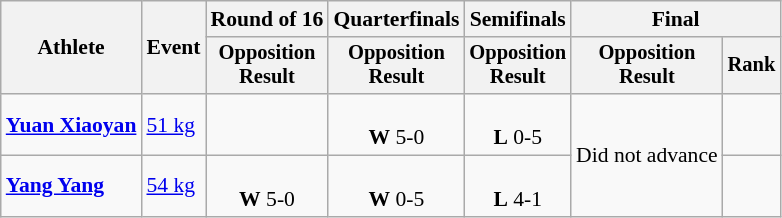<table class="wikitable" style="font-size:90%">
<tr>
<th rowspan=2>Athlete</th>
<th rowspan=2>Event</th>
<th>Round of 16</th>
<th>Quarterfinals</th>
<th>Semifinals</th>
<th colspan=2>Final</th>
</tr>
<tr style="font-size:95%">
<th>Opposition<br>Result</th>
<th>Opposition<br>Result</th>
<th>Opposition<br>Result</th>
<th>Opposition<br>Result</th>
<th>Rank</th>
</tr>
<tr align=center>
<td align=left><strong><a href='#'>Yuan Xiaoyan</a></strong></td>
<td align=left><a href='#'>51 kg</a></td>
<td></td>
<td><br><strong>W</strong> 5-0</td>
<td><br><strong>L</strong> 0-5</td>
<td rowspan=2>Did not advance</td>
<td></td>
</tr>
<tr align=center>
<td align=left><strong><a href='#'>Yang Yang</a></strong></td>
<td align=left><a href='#'>54 kg</a></td>
<td><br><strong>W</strong> 5-0</td>
<td><br><strong>W</strong> 0-5</td>
<td><br><strong>L</strong> 4-1</td>
<td></td>
</tr>
</table>
